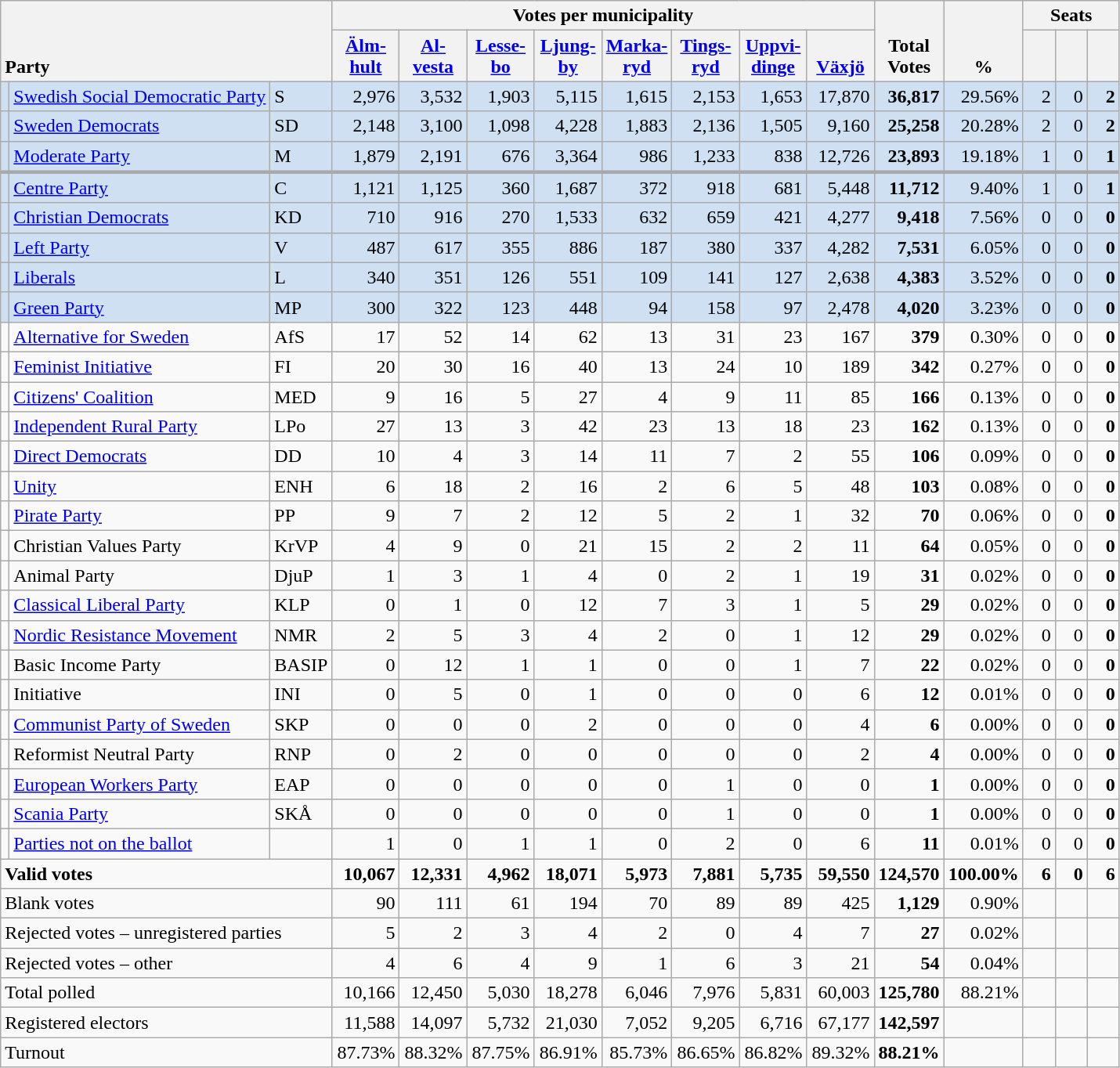<table class="wikitable" border="1" style="text-align:right;">
<tr>
<th style="text-align:left;" valign=bottom rowspan=2 colspan=3>Party</th>
<th colspan=8>Votes per municipality</th>
<th align=center valign=bottom rowspan=2 width="50">Total Votes</th>
<th align=center valign=bottom rowspan=2 width="50">%</th>
<th colspan=3>Seats</th>
</tr>
<tr>
<th align=center valign=bottom width="50"><a href='#'>Älm- hult</a></th>
<th align=center valign=bottom width="50"><a href='#'>Al- vesta</a></th>
<th align=center valign=bottom width="50"><a href='#'>Lesse- bo</a></th>
<th align=center valign=bottom width="50"><a href='#'>Ljung- by</a></th>
<th align=center valign=bottom width="50"><a href='#'>Marka- ryd</a></th>
<th align=center valign=bottom width="50"><a href='#'>Tings- ryd</a></th>
<th align=center valign=bottom width="50"><a href='#'>Uppvi- dinge</a></th>
<th align=center valign=bottom width="50"><a href='#'>Växjö</a></th>
<th align=center valign=bottom width="20"><small></small></th>
<th align=center valign=bottom width="20"><small><a href='#'></a></small></th>
<th align=center valign=bottom width="20"><small></small></th>
</tr>
<tr style="background:#CEE0F2;">
<td></td>
<td align=left style="white-space: nowrap;"><a href='#'>Swedish Social Democratic Party</a></td>
<td align=left>S</td>
<td>2,976</td>
<td>3,532</td>
<td>1,903</td>
<td>5,115</td>
<td>1,615</td>
<td>2,153</td>
<td>1,653</td>
<td>17,870</td>
<td><strong>36,817</strong></td>
<td>29.56%</td>
<td>2</td>
<td>0</td>
<td><strong>2</strong></td>
</tr>
<tr style="background:#CEE0F2;">
<td></td>
<td align=left><a href='#'>Sweden Democrats</a></td>
<td align=left>SD</td>
<td>2,148</td>
<td>3,100</td>
<td>1,098</td>
<td>4,228</td>
<td>1,883</td>
<td>2,136</td>
<td>1,505</td>
<td>9,160</td>
<td><strong>25,258</strong></td>
<td>20.28%</td>
<td>2</td>
<td>0</td>
<td><strong>2</strong></td>
</tr>
<tr style="background:#CEE0F2;">
<td></td>
<td align=left><a href='#'>Moderate Party</a></td>
<td align=left>M</td>
<td>1,879</td>
<td>2,191</td>
<td>676</td>
<td>3,364</td>
<td>986</td>
<td>1,233</td>
<td>838</td>
<td>12,726</td>
<td><strong>23,893</strong></td>
<td>19.18%</td>
<td>1</td>
<td>0</td>
<td><strong>1</strong></td>
</tr>
<tr style="background:#CEE0F2; border-top:3px solid darkgray;">
<td></td>
<td align=left><a href='#'>Centre Party</a></td>
<td align=left>C</td>
<td>1,121</td>
<td>1,125</td>
<td>360</td>
<td>1,687</td>
<td>372</td>
<td>918</td>
<td>681</td>
<td>5,448</td>
<td><strong>11,712</strong></td>
<td>9.40%</td>
<td>1</td>
<td>0</td>
<td><strong>1</strong></td>
</tr>
<tr style="background:#CEE0F2;">
<td></td>
<td align=left><a href='#'>Christian Democrats</a></td>
<td align=left>KD</td>
<td>710</td>
<td>916</td>
<td>270</td>
<td>1,533</td>
<td>632</td>
<td>659</td>
<td>421</td>
<td>4,277</td>
<td><strong>9,418</strong></td>
<td>7.56%</td>
<td>0</td>
<td>0</td>
<td><strong>0</strong></td>
</tr>
<tr style="background:#CEE0F2;">
<td></td>
<td align=left><a href='#'>Left Party</a></td>
<td align=left>V</td>
<td>487</td>
<td>617</td>
<td>355</td>
<td>886</td>
<td>187</td>
<td>380</td>
<td>337</td>
<td>4,282</td>
<td><strong>7,531</strong></td>
<td>6.05%</td>
<td>0</td>
<td>0</td>
<td><strong>0</strong></td>
</tr>
<tr style="background:#CEE0F2;">
<td></td>
<td align=left><a href='#'>Liberals</a></td>
<td align=left>L</td>
<td>340</td>
<td>351</td>
<td>126</td>
<td>551</td>
<td>109</td>
<td>141</td>
<td>127</td>
<td>2,638</td>
<td><strong>4,383</strong></td>
<td>3.52%</td>
<td>0</td>
<td>0</td>
<td><strong>0</strong></td>
</tr>
<tr style="background:#CEE0F2;">
<td></td>
<td align=left><a href='#'>Green Party</a></td>
<td align=left>MP</td>
<td>300</td>
<td>322</td>
<td>123</td>
<td>448</td>
<td>94</td>
<td>158</td>
<td>97</td>
<td>2,478</td>
<td><strong>4,020</strong></td>
<td>3.23%</td>
<td>0</td>
<td>0</td>
<td><strong>0</strong></td>
</tr>
<tr>
<td></td>
<td align=left><a href='#'>Alternative for Sweden</a></td>
<td align=left>AfS</td>
<td>17</td>
<td>52</td>
<td>14</td>
<td>62</td>
<td>13</td>
<td>31</td>
<td>23</td>
<td>167</td>
<td><strong>379</strong></td>
<td>0.30%</td>
<td>0</td>
<td>0</td>
<td><strong>0</strong></td>
</tr>
<tr>
<td></td>
<td align=left><a href='#'>Feminist Initiative</a></td>
<td align=left>FI</td>
<td>20</td>
<td>30</td>
<td>16</td>
<td>40</td>
<td>13</td>
<td>24</td>
<td>10</td>
<td>189</td>
<td><strong>342</strong></td>
<td>0.27%</td>
<td>0</td>
<td>0</td>
<td><strong>0</strong></td>
</tr>
<tr>
<td></td>
<td align=left><a href='#'>Citizens' Coalition</a></td>
<td align=left>MED</td>
<td>9</td>
<td>16</td>
<td>5</td>
<td>27</td>
<td>4</td>
<td>9</td>
<td>11</td>
<td>85</td>
<td><strong>166</strong></td>
<td>0.13%</td>
<td>0</td>
<td>0</td>
<td><strong>0</strong></td>
</tr>
<tr>
<td></td>
<td align=left><a href='#'>Independent Rural Party</a></td>
<td align=left>LPo</td>
<td>27</td>
<td>13</td>
<td>3</td>
<td>42</td>
<td>23</td>
<td>13</td>
<td>18</td>
<td>23</td>
<td><strong>162</strong></td>
<td>0.13%</td>
<td>0</td>
<td>0</td>
<td><strong>0</strong></td>
</tr>
<tr>
<td></td>
<td align=left><a href='#'>Direct Democrats</a></td>
<td align=left>DD</td>
<td>10</td>
<td>4</td>
<td>3</td>
<td>14</td>
<td>11</td>
<td>7</td>
<td>2</td>
<td>55</td>
<td><strong>106</strong></td>
<td>0.09%</td>
<td>0</td>
<td>0</td>
<td><strong>0</strong></td>
</tr>
<tr>
<td></td>
<td align=left><a href='#'>Unity</a></td>
<td align=left>ENH</td>
<td>6</td>
<td>18</td>
<td>2</td>
<td>16</td>
<td>2</td>
<td>6</td>
<td>5</td>
<td>48</td>
<td><strong>103</strong></td>
<td>0.08%</td>
<td>0</td>
<td>0</td>
<td><strong>0</strong></td>
</tr>
<tr>
<td></td>
<td align=left><a href='#'>Pirate Party</a></td>
<td align=left>PP</td>
<td>9</td>
<td>7</td>
<td>2</td>
<td>12</td>
<td>5</td>
<td>2</td>
<td>1</td>
<td>32</td>
<td><strong>70</strong></td>
<td>0.06%</td>
<td>0</td>
<td>0</td>
<td><strong>0</strong></td>
</tr>
<tr>
<td></td>
<td align=left>Christian Values Party</td>
<td align=left>KrVP</td>
<td>4</td>
<td>9</td>
<td>0</td>
<td>21</td>
<td>15</td>
<td>2</td>
<td>2</td>
<td>11</td>
<td><strong>64</strong></td>
<td>0.05%</td>
<td>0</td>
<td>0</td>
<td><strong>0</strong></td>
</tr>
<tr>
<td></td>
<td align=left>Animal Party</td>
<td align=left>DjuP</td>
<td>1</td>
<td>3</td>
<td>1</td>
<td>4</td>
<td>0</td>
<td>2</td>
<td>1</td>
<td>19</td>
<td><strong>31</strong></td>
<td>0.02%</td>
<td>0</td>
<td>0</td>
<td><strong>0</strong></td>
</tr>
<tr>
<td></td>
<td align=left><a href='#'>Classical Liberal Party</a></td>
<td align=left>KLP</td>
<td>0</td>
<td>1</td>
<td>0</td>
<td>12</td>
<td>7</td>
<td>3</td>
<td>1</td>
<td>5</td>
<td><strong>29</strong></td>
<td>0.02%</td>
<td>0</td>
<td>0</td>
<td><strong>0</strong></td>
</tr>
<tr>
<td></td>
<td align=left><a href='#'>Nordic Resistance Movement</a></td>
<td align=left>NMR</td>
<td>2</td>
<td>5</td>
<td>3</td>
<td>4</td>
<td>2</td>
<td>0</td>
<td>1</td>
<td>12</td>
<td><strong>29</strong></td>
<td>0.02%</td>
<td>0</td>
<td>0</td>
<td><strong>0</strong></td>
</tr>
<tr>
<td></td>
<td align=left>Basic Income Party</td>
<td align=left>BASIP</td>
<td>0</td>
<td>12</td>
<td>1</td>
<td>1</td>
<td>0</td>
<td>0</td>
<td>1</td>
<td>7</td>
<td><strong>22</strong></td>
<td>0.02%</td>
<td>0</td>
<td>0</td>
<td><strong>0</strong></td>
</tr>
<tr>
<td></td>
<td align=left>Initiative</td>
<td align=left>INI</td>
<td>0</td>
<td>5</td>
<td>0</td>
<td>1</td>
<td>0</td>
<td>0</td>
<td>0</td>
<td>6</td>
<td><strong>12</strong></td>
<td>0.01%</td>
<td>0</td>
<td>0</td>
<td><strong>0</strong></td>
</tr>
<tr>
<td></td>
<td align=left><a href='#'>Communist Party of Sweden</a></td>
<td align=left>SKP</td>
<td>0</td>
<td>0</td>
<td>0</td>
<td>2</td>
<td>0</td>
<td>0</td>
<td>0</td>
<td>4</td>
<td><strong>6</strong></td>
<td>0.00%</td>
<td>0</td>
<td>0</td>
<td><strong>0</strong></td>
</tr>
<tr>
<td></td>
<td align=left>Reformist Neutral Party</td>
<td align=left>RNP</td>
<td>0</td>
<td>2</td>
<td>0</td>
<td>0</td>
<td>0</td>
<td>0</td>
<td>0</td>
<td>2</td>
<td><strong>4</strong></td>
<td>0.00%</td>
<td>0</td>
<td>0</td>
<td><strong>0</strong></td>
</tr>
<tr>
<td></td>
<td align=left><a href='#'>European Workers Party</a></td>
<td align=left>EAP</td>
<td>0</td>
<td>0</td>
<td>0</td>
<td>0</td>
<td>0</td>
<td>1</td>
<td>0</td>
<td>0</td>
<td><strong>1</strong></td>
<td>0.00%</td>
<td>0</td>
<td>0</td>
<td><strong>0</strong></td>
</tr>
<tr>
<td></td>
<td align=left><a href='#'>Scania Party</a></td>
<td align=left>SKÅ</td>
<td>0</td>
<td>0</td>
<td>0</td>
<td>0</td>
<td>0</td>
<td>1</td>
<td>0</td>
<td>0</td>
<td><strong>1</strong></td>
<td>0.00%</td>
<td>0</td>
<td>0</td>
<td><strong>0</strong></td>
</tr>
<tr>
<td></td>
<td align=left><a href='#'>Parties not on the ballot</a></td>
<td></td>
<td>1</td>
<td>0</td>
<td>1</td>
<td>1</td>
<td>0</td>
<td>2</td>
<td>0</td>
<td>6</td>
<td><strong>11</strong></td>
<td>0.01%</td>
<td>0</td>
<td>0</td>
<td><strong>0</strong></td>
</tr>
<tr style="font-weight:bold">
<td align=left colspan=3>Valid votes</td>
<td>10,067</td>
<td>12,331</td>
<td>4,962</td>
<td>18,071</td>
<td>5,973</td>
<td>7,881</td>
<td>5,735</td>
<td>59,550</td>
<td>124,570</td>
<td>100.00%</td>
<td>6</td>
<td>0</td>
<td>6</td>
</tr>
<tr>
<td align=left colspan=3>Blank votes</td>
<td>90</td>
<td>111</td>
<td>61</td>
<td>194</td>
<td>70</td>
<td>89</td>
<td>89</td>
<td>425</td>
<td><strong>1,129</strong></td>
<td>0.90%</td>
<td></td>
<td></td>
<td></td>
</tr>
<tr>
<td align=left colspan=3>Rejected votes – unregistered parties</td>
<td>5</td>
<td>2</td>
<td>3</td>
<td>4</td>
<td>2</td>
<td>0</td>
<td>4</td>
<td>7</td>
<td><strong>27</strong></td>
<td>0.02%</td>
<td></td>
<td></td>
<td></td>
</tr>
<tr>
<td align=left colspan=3>Rejected votes – other</td>
<td>4</td>
<td>6</td>
<td>4</td>
<td>9</td>
<td>1</td>
<td>6</td>
<td>3</td>
<td>21</td>
<td><strong>54</strong></td>
<td>0.04%</td>
<td></td>
<td></td>
<td></td>
</tr>
<tr>
<td align=left colspan=3>Total polled</td>
<td>10,166</td>
<td>12,450</td>
<td>5,030</td>
<td>18,278</td>
<td>6,046</td>
<td>7,976</td>
<td>5,831</td>
<td>60,003</td>
<td><strong>125,780</strong></td>
<td>88.21%</td>
<td></td>
<td></td>
<td></td>
</tr>
<tr>
<td align=left colspan=3>Registered electors</td>
<td>11,588</td>
<td>14,097</td>
<td>5,732</td>
<td>21,030</td>
<td>7,052</td>
<td>9,205</td>
<td>6,716</td>
<td>67,177</td>
<td><strong>142,597</strong></td>
<td></td>
<td></td>
<td></td>
<td></td>
</tr>
<tr>
<td align=left colspan=3>Turnout</td>
<td>87.73%</td>
<td>88.32%</td>
<td>87.75%</td>
<td>86.91%</td>
<td>85.73%</td>
<td>86.65%</td>
<td>86.82%</td>
<td>89.32%</td>
<td><strong>88.21%</strong></td>
<td></td>
<td></td>
<td></td>
<td></td>
</tr>
</table>
